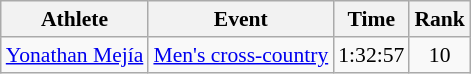<table class="wikitable" style="font-size:90%;">
<tr>
<th>Athlete</th>
<th>Event</th>
<th>Time</th>
<th>Rank</th>
</tr>
<tr align=center>
<td align=left><a href='#'>Yonathan Mejía</a></td>
<td align=left rowspan=2><a href='#'>Men's cross-country</a></td>
<td>1:32:57</td>
<td>10</td>
</tr>
</table>
